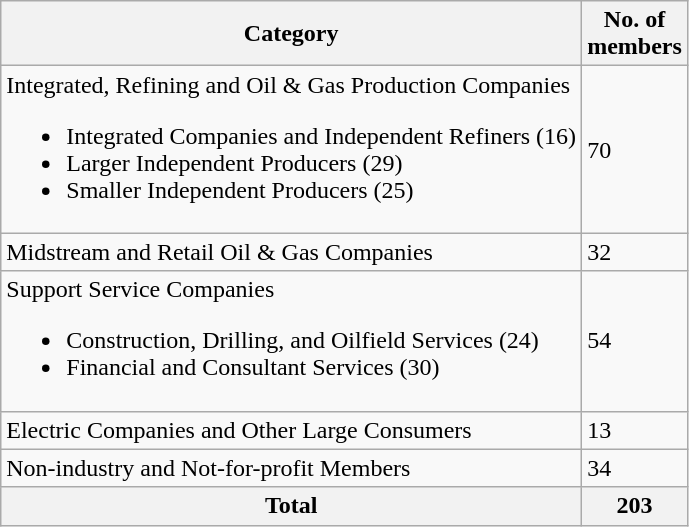<table class="wikitable">
<tr>
<th>Category</th>
<th>No. of<br>members</th>
</tr>
<tr>
<td>Integrated, Refining and Oil & Gas Production Companies<br><ul><li>Integrated Companies and Independent Refiners (16)</li><li>Larger Independent Producers (29)</li><li>Smaller Independent Producers (25)</li></ul></td>
<td>70</td>
</tr>
<tr>
<td>Midstream and Retail Oil & Gas Companies</td>
<td>32</td>
</tr>
<tr>
<td>Support Service Companies<br><ul><li>Construction, Drilling, and Oilfield Services (24)</li><li>Financial and Consultant Services (30)</li></ul></td>
<td>54</td>
</tr>
<tr>
<td>Electric Companies and Other Large Consumers</td>
<td>13</td>
</tr>
<tr>
<td>Non-industry and Not-for-profit Members</td>
<td>34</td>
</tr>
<tr>
<th>Total</th>
<th>203</th>
</tr>
</table>
